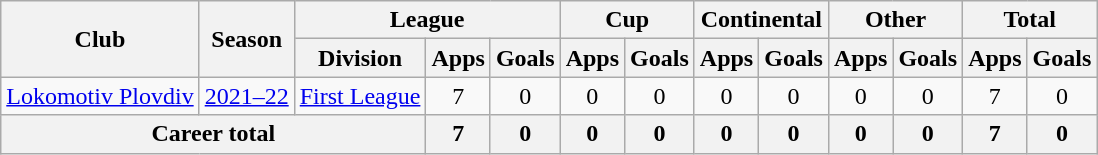<table class="wikitable" style="text-align: center">
<tr>
<th rowspan="2">Club</th>
<th rowspan="2">Season</th>
<th colspan="3">League</th>
<th colspan="2">Cup</th>
<th colspan="2">Continental</th>
<th colspan="2">Other</th>
<th colspan="2">Total</th>
</tr>
<tr>
<th>Division</th>
<th>Apps</th>
<th>Goals</th>
<th>Apps</th>
<th>Goals</th>
<th>Apps</th>
<th>Goals</th>
<th>Apps</th>
<th>Goals</th>
<th>Apps</th>
<th>Goals</th>
</tr>
<tr>
<td><a href='#'>Lokomotiv Plovdiv</a></td>
<td><a href='#'>2021–22</a></td>
<td><a href='#'>First League</a></td>
<td>7</td>
<td>0</td>
<td>0</td>
<td>0</td>
<td>0</td>
<td>0</td>
<td>0</td>
<td>0</td>
<td>7</td>
<td>0</td>
</tr>
<tr>
<th colspan="3"><strong>Career total</strong></th>
<th>7</th>
<th>0</th>
<th>0</th>
<th>0</th>
<th>0</th>
<th>0</th>
<th>0</th>
<th>0</th>
<th>7</th>
<th>0</th>
</tr>
</table>
